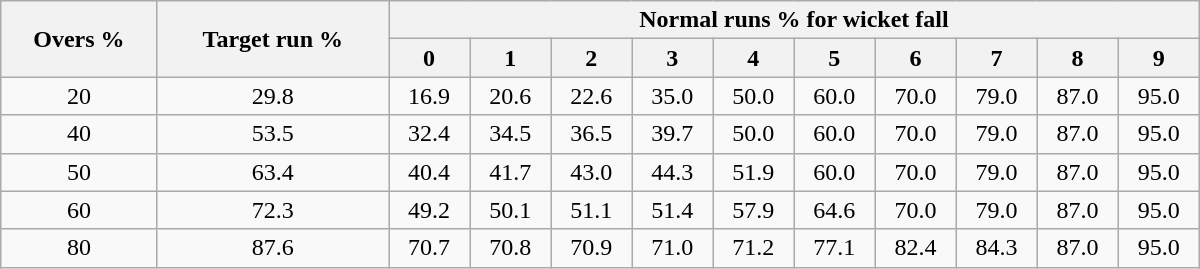<table class="wikitable" style="text-align: center; width: 50em;">
<tr>
<th rowspan="2">Overs %</th>
<th rowspan="2">Target run %</th>
<th colspan="10">Normal runs % for wicket fall</th>
</tr>
<tr>
<th>0</th>
<th>1</th>
<th>2</th>
<th>3</th>
<th>4</th>
<th>5</th>
<th>6</th>
<th>7</th>
<th>8</th>
<th>9</th>
</tr>
<tr>
<td>20</td>
<td>29.8</td>
<td>16.9</td>
<td>20.6</td>
<td>22.6</td>
<td>35.0</td>
<td>50.0</td>
<td>60.0</td>
<td>70.0</td>
<td>79.0</td>
<td>87.0</td>
<td>95.0</td>
</tr>
<tr>
<td>40</td>
<td>53.5</td>
<td>32.4</td>
<td>34.5</td>
<td>36.5</td>
<td>39.7</td>
<td>50.0</td>
<td>60.0</td>
<td>70.0</td>
<td>79.0</td>
<td>87.0</td>
<td>95.0</td>
</tr>
<tr>
<td>50</td>
<td>63.4</td>
<td>40.4</td>
<td>41.7</td>
<td>43.0</td>
<td>44.3</td>
<td>51.9</td>
<td>60.0</td>
<td>70.0</td>
<td>79.0</td>
<td>87.0</td>
<td>95.0</td>
</tr>
<tr>
<td>60</td>
<td>72.3</td>
<td>49.2</td>
<td>50.1</td>
<td>51.1</td>
<td>51.4</td>
<td>57.9</td>
<td>64.6</td>
<td>70.0</td>
<td>79.0</td>
<td>87.0</td>
<td>95.0</td>
</tr>
<tr>
<td>80</td>
<td>87.6</td>
<td>70.7</td>
<td>70.8</td>
<td>70.9</td>
<td>71.0</td>
<td>71.2</td>
<td>77.1</td>
<td>82.4</td>
<td>84.3</td>
<td>87.0</td>
<td>95.0</td>
</tr>
</table>
